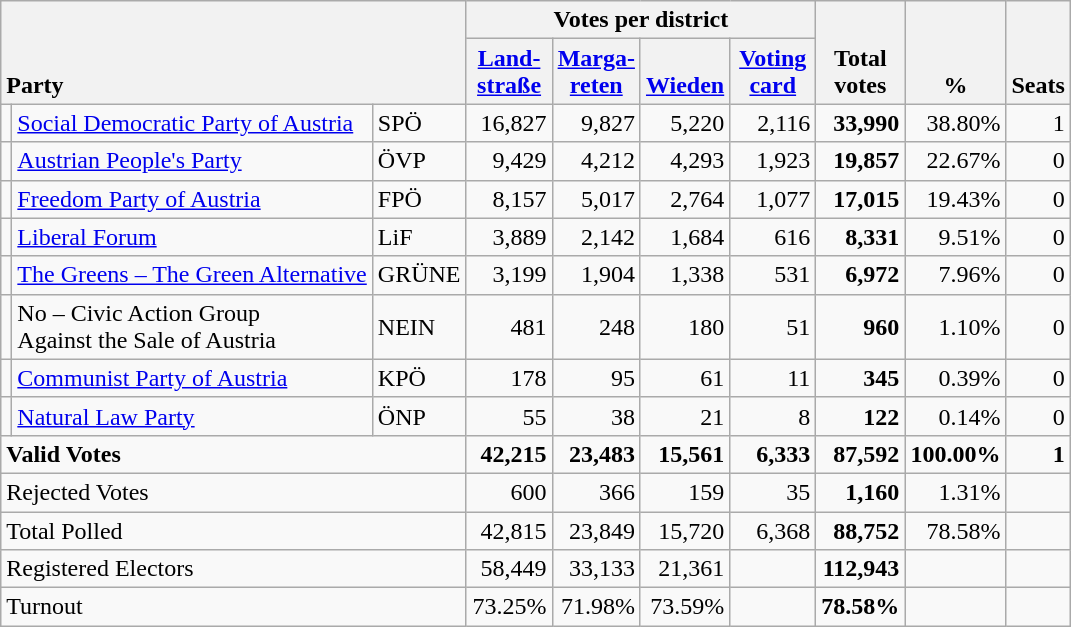<table class="wikitable" border="1" style="text-align:right;">
<tr>
<th style="text-align:left;" valign=bottom rowspan=2 colspan=3>Party</th>
<th colspan=4>Votes per district</th>
<th align=center valign=bottom rowspan=2 width="50">Total<br>votes</th>
<th align=center valign=bottom rowspan=2 width="50">%</th>
<th align=center valign=bottom rowspan=2>Seats</th>
</tr>
<tr>
<th align=center valign=bottom width="50"><a href='#'>Land-<br>straße</a></th>
<th align=center valign=bottom width="50"><a href='#'>Marga-<br>reten</a></th>
<th align=center valign=bottom width="50"><a href='#'>Wieden</a></th>
<th align=center valign=bottom width="50"><a href='#'>Voting<br>card</a></th>
</tr>
<tr>
<td></td>
<td align=left><a href='#'>Social Democratic Party of Austria</a></td>
<td align=left>SPÖ</td>
<td>16,827</td>
<td>9,827</td>
<td>5,220</td>
<td>2,116</td>
<td><strong>33,990</strong></td>
<td>38.80%</td>
<td>1</td>
</tr>
<tr>
<td></td>
<td align=left><a href='#'>Austrian People's Party</a></td>
<td align=left>ÖVP</td>
<td>9,429</td>
<td>4,212</td>
<td>4,293</td>
<td>1,923</td>
<td><strong>19,857</strong></td>
<td>22.67%</td>
<td>0</td>
</tr>
<tr>
<td></td>
<td align=left><a href='#'>Freedom Party of Austria</a></td>
<td align=left>FPÖ</td>
<td>8,157</td>
<td>5,017</td>
<td>2,764</td>
<td>1,077</td>
<td><strong>17,015</strong></td>
<td>19.43%</td>
<td>0</td>
</tr>
<tr>
<td></td>
<td align=left><a href='#'>Liberal Forum</a></td>
<td align=left>LiF</td>
<td>3,889</td>
<td>2,142</td>
<td>1,684</td>
<td>616</td>
<td><strong>8,331</strong></td>
<td>9.51%</td>
<td>0</td>
</tr>
<tr>
<td></td>
<td align=left style="white-space: nowrap;"><a href='#'>The Greens – The Green Alternative</a></td>
<td align=left>GRÜNE</td>
<td>3,199</td>
<td>1,904</td>
<td>1,338</td>
<td>531</td>
<td><strong>6,972</strong></td>
<td>7.96%</td>
<td>0</td>
</tr>
<tr>
<td></td>
<td align=left>No – Civic Action Group<br>Against the Sale of Austria</td>
<td align=left>NEIN</td>
<td>481</td>
<td>248</td>
<td>180</td>
<td>51</td>
<td><strong>960</strong></td>
<td>1.10%</td>
<td>0</td>
</tr>
<tr>
<td></td>
<td align=left><a href='#'>Communist Party of Austria</a></td>
<td align=left>KPÖ</td>
<td>178</td>
<td>95</td>
<td>61</td>
<td>11</td>
<td><strong>345</strong></td>
<td>0.39%</td>
<td>0</td>
</tr>
<tr>
<td></td>
<td align=left><a href='#'>Natural Law Party</a></td>
<td align=left>ÖNP</td>
<td>55</td>
<td>38</td>
<td>21</td>
<td>8</td>
<td><strong>122</strong></td>
<td>0.14%</td>
<td>0</td>
</tr>
<tr style="font-weight:bold">
<td align=left colspan=3>Valid Votes</td>
<td>42,215</td>
<td>23,483</td>
<td>15,561</td>
<td>6,333</td>
<td>87,592</td>
<td>100.00%</td>
<td>1</td>
</tr>
<tr>
<td align=left colspan=3>Rejected Votes</td>
<td>600</td>
<td>366</td>
<td>159</td>
<td>35</td>
<td><strong>1,160</strong></td>
<td>1.31%</td>
<td></td>
</tr>
<tr>
<td align=left colspan=3>Total Polled</td>
<td>42,815</td>
<td>23,849</td>
<td>15,720</td>
<td>6,368</td>
<td><strong>88,752</strong></td>
<td>78.58%</td>
<td></td>
</tr>
<tr>
<td align=left colspan=3>Registered Electors</td>
<td>58,449</td>
<td>33,133</td>
<td>21,361</td>
<td></td>
<td><strong>112,943</strong></td>
<td></td>
<td></td>
</tr>
<tr>
<td align=left colspan=3>Turnout</td>
<td>73.25%</td>
<td>71.98%</td>
<td>73.59%</td>
<td></td>
<td><strong>78.58%</strong></td>
<td></td>
<td></td>
</tr>
</table>
